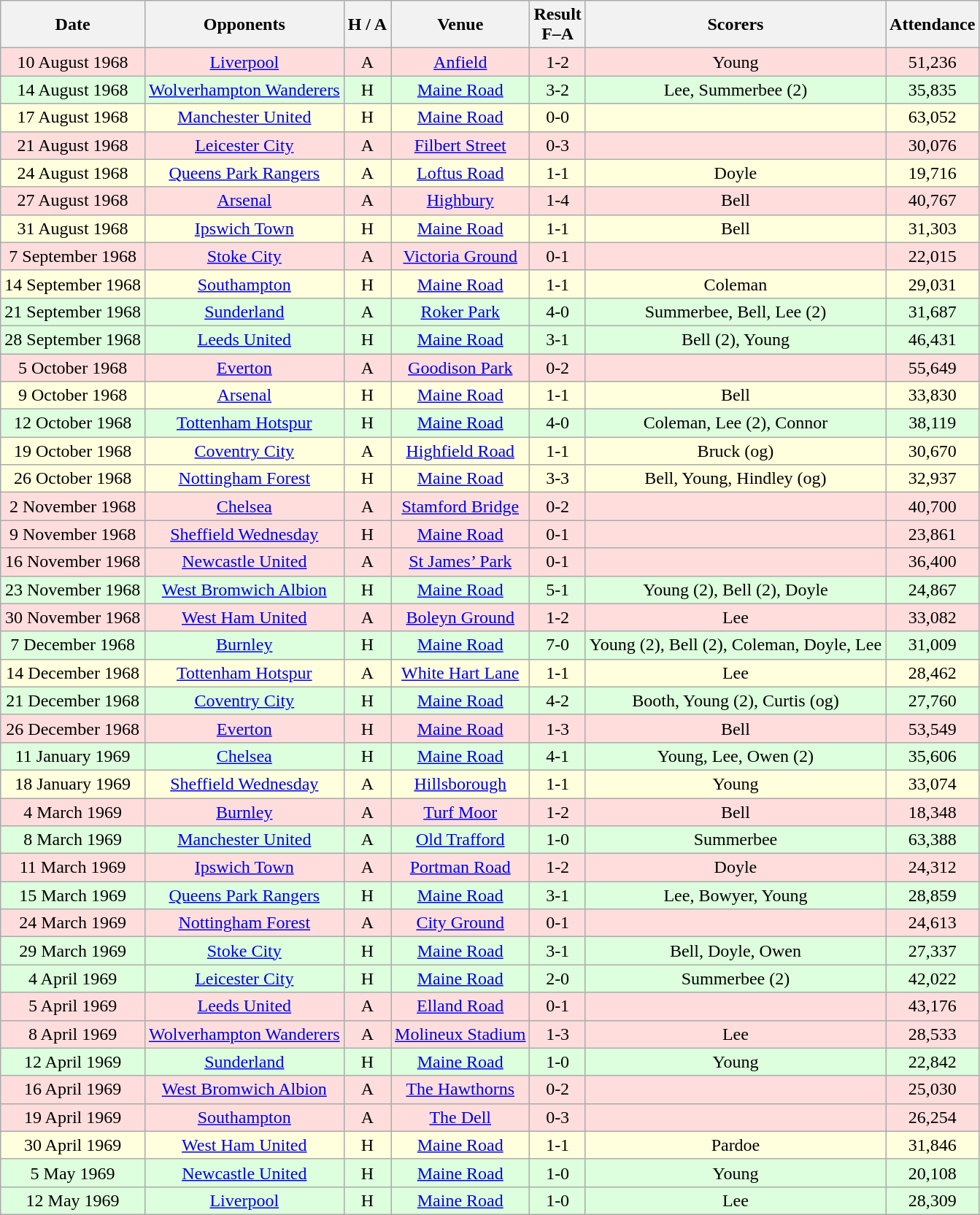<table class="wikitable" style="text-align:center">
<tr>
<th>Date</th>
<th>Opponents</th>
<th>H / A</th>
<th>Venue</th>
<th>Result<br>F–A</th>
<th>Scorers</th>
<th>Attendance</th>
</tr>
<tr bgcolor="#ffdddd">
<td>10 August 1968</td>
<td><a href='#'>Liverpool</a></td>
<td>A</td>
<td><a href='#'>Anfield</a></td>
<td>1-2</td>
<td>Young</td>
<td>51,236</td>
</tr>
<tr bgcolor="#ddffdd">
<td>14 August 1968</td>
<td><a href='#'>Wolverhampton Wanderers</a></td>
<td>H</td>
<td><a href='#'>Maine Road</a></td>
<td>3-2</td>
<td>Lee, Summerbee (2)</td>
<td>35,835</td>
</tr>
<tr bgcolor="#ffffdd">
<td>17 August 1968</td>
<td><a href='#'>Manchester United</a></td>
<td>H</td>
<td><a href='#'>Maine Road</a></td>
<td>0-0</td>
<td></td>
<td>63,052</td>
</tr>
<tr bgcolor="#ffdddd">
<td>21 August 1968</td>
<td><a href='#'>Leicester City</a></td>
<td>A</td>
<td><a href='#'>Filbert Street</a></td>
<td>0-3</td>
<td></td>
<td>30,076</td>
</tr>
<tr bgcolor="#ffffdd">
<td>24 August 1968</td>
<td><a href='#'>Queens Park Rangers</a></td>
<td>A</td>
<td><a href='#'>Loftus Road</a></td>
<td>1-1</td>
<td>Doyle</td>
<td>19,716</td>
</tr>
<tr bgcolor="#ffdddd">
<td>27 August 1968</td>
<td><a href='#'>Arsenal</a></td>
<td>A</td>
<td><a href='#'>Highbury</a></td>
<td>1-4</td>
<td>Bell</td>
<td>40,767</td>
</tr>
<tr bgcolor="#ffffdd">
<td>31 August 1968</td>
<td><a href='#'>Ipswich Town</a></td>
<td>H</td>
<td><a href='#'>Maine Road</a></td>
<td>1-1</td>
<td>Bell</td>
<td>31,303</td>
</tr>
<tr bgcolor="#ffdddd">
<td>7 September 1968</td>
<td><a href='#'>Stoke City</a></td>
<td>A</td>
<td><a href='#'>Victoria Ground</a></td>
<td>0-1</td>
<td></td>
<td>22,015</td>
</tr>
<tr bgcolor="#ffffdd">
<td>14 September 1968</td>
<td><a href='#'>Southampton</a></td>
<td>H</td>
<td><a href='#'>Maine Road</a></td>
<td>1-1</td>
<td>Coleman</td>
<td>29,031</td>
</tr>
<tr bgcolor="#ddffdd">
<td>21 September 1968</td>
<td><a href='#'>Sunderland</a></td>
<td>A</td>
<td><a href='#'>Roker Park</a></td>
<td>4-0</td>
<td>Summerbee, Bell, Lee (2)</td>
<td>31,687</td>
</tr>
<tr bgcolor="#ddffdd">
<td>28 September 1968</td>
<td><a href='#'>Leeds United</a></td>
<td>H</td>
<td><a href='#'>Maine Road</a></td>
<td>3-1</td>
<td>Bell (2), Young</td>
<td>46,431</td>
</tr>
<tr bgcolor="#ffdddd">
<td>5 October 1968</td>
<td><a href='#'>Everton</a></td>
<td>A</td>
<td><a href='#'>Goodison Park</a></td>
<td>0-2</td>
<td></td>
<td>55,649</td>
</tr>
<tr bgcolor="#ffffdd">
<td>9 October 1968</td>
<td><a href='#'>Arsenal</a></td>
<td>H</td>
<td><a href='#'>Maine Road</a></td>
<td>1-1</td>
<td>Bell</td>
<td>33,830</td>
</tr>
<tr bgcolor="#ddffdd">
<td>12 October 1968</td>
<td><a href='#'>Tottenham Hotspur</a></td>
<td>H</td>
<td><a href='#'>Maine Road</a></td>
<td>4-0</td>
<td>Coleman, Lee (2), Connor</td>
<td>38,119</td>
</tr>
<tr bgcolor="#ffffdd">
<td>19 October 1968</td>
<td><a href='#'>Coventry City</a></td>
<td>A</td>
<td><a href='#'>Highfield Road</a></td>
<td>1-1</td>
<td>Bruck (og)</td>
<td>30,670</td>
</tr>
<tr bgcolor="#ffffdd">
<td>26 October 1968</td>
<td><a href='#'>Nottingham Forest</a></td>
<td>H</td>
<td><a href='#'>Maine Road</a></td>
<td>3-3</td>
<td>Bell, Young, Hindley (og)</td>
<td>32,937</td>
</tr>
<tr bgcolor="#ffdddd">
<td>2 November 1968</td>
<td><a href='#'>Chelsea</a></td>
<td>A</td>
<td><a href='#'>Stamford Bridge</a></td>
<td>0-2</td>
<td></td>
<td>40,700</td>
</tr>
<tr bgcolor="#ffdddd">
<td>9 November 1968</td>
<td><a href='#'>Sheffield Wednesday</a></td>
<td>H</td>
<td><a href='#'>Maine Road</a></td>
<td>0-1</td>
<td></td>
<td>23,861</td>
</tr>
<tr bgcolor="#ffdddd">
<td>16 November 1968</td>
<td><a href='#'>Newcastle United</a></td>
<td>A</td>
<td><a href='#'>St James’ Park</a></td>
<td>0-1</td>
<td></td>
<td>36,400</td>
</tr>
<tr bgcolor="#ddffdd">
<td>23 November 1968</td>
<td><a href='#'>West Bromwich Albion</a></td>
<td>H</td>
<td><a href='#'>Maine Road</a></td>
<td>5-1</td>
<td>Young (2), Bell (2), Doyle</td>
<td>24,867</td>
</tr>
<tr bgcolor="#ffdddd">
<td>30 November 1968</td>
<td><a href='#'>West Ham United</a></td>
<td>A</td>
<td><a href='#'>Boleyn Ground</a></td>
<td>1-2</td>
<td>Lee</td>
<td>33,082</td>
</tr>
<tr bgcolor="#ddffdd">
<td>7 December 1968</td>
<td><a href='#'>Burnley</a></td>
<td>H</td>
<td><a href='#'>Maine Road</a></td>
<td>7-0</td>
<td>Young (2), Bell (2), Coleman, Doyle, Lee</td>
<td>31,009</td>
</tr>
<tr bgcolor="#ffffdd">
<td>14 December 1968</td>
<td><a href='#'>Tottenham Hotspur</a></td>
<td>A</td>
<td><a href='#'>White Hart Lane</a></td>
<td>1-1</td>
<td>Lee</td>
<td>28,462</td>
</tr>
<tr bgcolor="#ddffdd">
<td>21 December 1968</td>
<td><a href='#'>Coventry City</a></td>
<td>H</td>
<td><a href='#'>Maine Road</a></td>
<td>4-2</td>
<td>Booth, Young (2), Curtis (og)</td>
<td>27,760</td>
</tr>
<tr bgcolor="#ffdddd">
<td>26 December 1968</td>
<td><a href='#'>Everton</a></td>
<td>H</td>
<td><a href='#'>Maine Road</a></td>
<td>1-3</td>
<td>Bell</td>
<td>53,549</td>
</tr>
<tr bgcolor="#ddffdd">
<td>11 January 1969</td>
<td><a href='#'>Chelsea</a></td>
<td>H</td>
<td><a href='#'>Maine Road</a></td>
<td>4-1</td>
<td>Young, Lee, Owen (2)</td>
<td>35,606</td>
</tr>
<tr bgcolor="#ffffdd">
<td>18 January 1969</td>
<td><a href='#'>Sheffield Wednesday</a></td>
<td>A</td>
<td><a href='#'>Hillsborough</a></td>
<td>1-1</td>
<td>Young</td>
<td>33,074</td>
</tr>
<tr bgcolor="#ffdddd">
<td>4 March 1969</td>
<td><a href='#'>Burnley</a></td>
<td>A</td>
<td><a href='#'>Turf Moor</a></td>
<td>1-2</td>
<td>Bell</td>
<td>18,348</td>
</tr>
<tr bgcolor="#ddffdd">
<td>8 March 1969</td>
<td><a href='#'>Manchester United</a></td>
<td>A</td>
<td><a href='#'>Old Trafford</a></td>
<td>1-0</td>
<td>Summerbee</td>
<td>63,388</td>
</tr>
<tr bgcolor="#ffdddd">
<td>11 March 1969</td>
<td><a href='#'>Ipswich Town</a></td>
<td>A</td>
<td><a href='#'>Portman Road</a></td>
<td>1-2</td>
<td>Doyle</td>
<td>24,312</td>
</tr>
<tr bgcolor="#ddffdd">
<td>15 March 1969</td>
<td><a href='#'>Queens Park Rangers</a></td>
<td>H</td>
<td><a href='#'>Maine Road</a></td>
<td>3-1</td>
<td>Lee, Bowyer, Young</td>
<td>28,859</td>
</tr>
<tr bgcolor="#ffdddd">
<td>24 March 1969</td>
<td><a href='#'>Nottingham Forest</a></td>
<td>A</td>
<td><a href='#'>City Ground</a></td>
<td>0-1</td>
<td></td>
<td>24,613</td>
</tr>
<tr bgcolor="#ddffdd">
<td>29 March 1969</td>
<td><a href='#'>Stoke City</a></td>
<td>H</td>
<td><a href='#'>Maine Road</a></td>
<td>3-1</td>
<td>Bell, Doyle, Owen</td>
<td>27,337</td>
</tr>
<tr bgcolor="#ddffdd">
<td>4 April 1969</td>
<td><a href='#'>Leicester City</a></td>
<td>H</td>
<td><a href='#'>Maine Road</a></td>
<td>2-0</td>
<td>Summerbee (2)</td>
<td>42,022</td>
</tr>
<tr bgcolor="#ffdddd">
<td>5 April 1969</td>
<td><a href='#'>Leeds United</a></td>
<td>A</td>
<td><a href='#'>Elland Road</a></td>
<td>0-1</td>
<td></td>
<td>43,176</td>
</tr>
<tr bgcolor="#ffdddd">
<td>8 April 1969</td>
<td><a href='#'>Wolverhampton Wanderers</a></td>
<td>A</td>
<td><a href='#'>Molineux Stadium</a></td>
<td>1-3</td>
<td>Lee</td>
<td>28,533</td>
</tr>
<tr bgcolor="#ddffdd">
<td>12 April 1969</td>
<td><a href='#'>Sunderland</a></td>
<td>H</td>
<td><a href='#'>Maine Road</a></td>
<td>1-0</td>
<td>Young</td>
<td>22,842</td>
</tr>
<tr bgcolor="#ffdddd">
<td>16 April 1969</td>
<td><a href='#'>West Bromwich Albion</a></td>
<td>A</td>
<td><a href='#'>The Hawthorns</a></td>
<td>0-2</td>
<td></td>
<td>25,030</td>
</tr>
<tr bgcolor="#ffdddd">
<td>19 April 1969</td>
<td><a href='#'>Southampton</a></td>
<td>A</td>
<td><a href='#'>The Dell</a></td>
<td>0-3</td>
<td></td>
<td>26,254</td>
</tr>
<tr bgcolor="#ffffdd">
<td>30 April 1969</td>
<td><a href='#'>West Ham United</a></td>
<td>H</td>
<td><a href='#'>Maine Road</a></td>
<td>1-1</td>
<td>Pardoe</td>
<td>31,846</td>
</tr>
<tr bgcolor="#ddffdd">
<td>5 May 1969</td>
<td><a href='#'>Newcastle United</a></td>
<td>H</td>
<td><a href='#'>Maine Road</a></td>
<td>1-0</td>
<td>Young</td>
<td>20,108</td>
</tr>
<tr bgcolor="#ddffdd">
<td>12 May 1969</td>
<td><a href='#'>Liverpool</a></td>
<td>H</td>
<td><a href='#'>Maine Road</a></td>
<td>1-0</td>
<td>Lee</td>
<td>28,309</td>
</tr>
</table>
